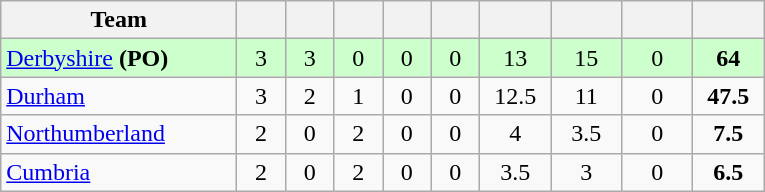<table class="wikitable" style="text-align:center">
<tr>
<th width="150">Team</th>
<th width="25"></th>
<th width="25"></th>
<th width="25"></th>
<th width="25"></th>
<th width="25"></th>
<th width="40"></th>
<th width="40"></th>
<th width="40"></th>
<th width="40"></th>
</tr>
<tr style="background:#cfc">
<td style="text-align:left"><a href='#'>Derbyshire</a> <strong>(PO)</strong></td>
<td>3</td>
<td>3</td>
<td>0</td>
<td>0</td>
<td>0</td>
<td>13</td>
<td>15</td>
<td>0</td>
<td><strong>64</strong></td>
</tr>
<tr>
<td style="text-align:left"><a href='#'>Durham</a></td>
<td>3</td>
<td>2</td>
<td>1</td>
<td>0</td>
<td>0</td>
<td>12.5</td>
<td>11</td>
<td>0</td>
<td><strong>47.5</strong></td>
</tr>
<tr>
<td style="text-align:left"><a href='#'>Northumberland</a></td>
<td>2</td>
<td>0</td>
<td>2</td>
<td>0</td>
<td>0</td>
<td>4</td>
<td>3.5</td>
<td>0</td>
<td><strong>7.5</strong></td>
</tr>
<tr>
<td style="text-align:left"><a href='#'>Cumbria</a></td>
<td>2</td>
<td>0</td>
<td>2</td>
<td>0</td>
<td>0</td>
<td>3.5</td>
<td>3</td>
<td>0</td>
<td><strong>6.5</strong></td>
</tr>
</table>
